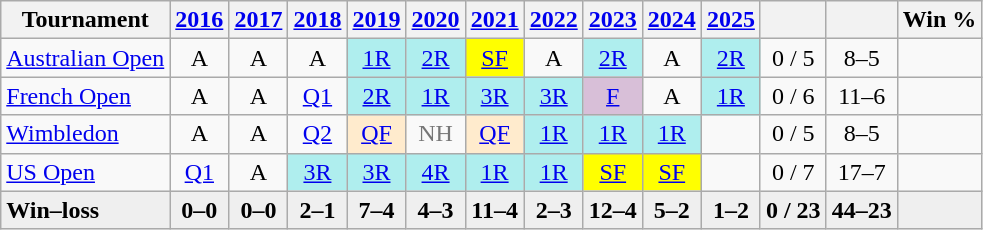<table class=wikitable style=text-align:center>
<tr>
<th>Tournament</th>
<th><a href='#'>2016</a></th>
<th><a href='#'>2017</a></th>
<th><a href='#'>2018</a></th>
<th><a href='#'>2019</a></th>
<th><a href='#'>2020</a></th>
<th><a href='#'>2021</a></th>
<th><a href='#'>2022</a></th>
<th><a href='#'>2023</a></th>
<th><a href='#'>2024</a></th>
<th><a href='#'>2025</a></th>
<th></th>
<th></th>
<th>Win %</th>
</tr>
<tr>
<td style=text-align:left><a href='#'>Australian Open</a></td>
<td>A</td>
<td>A</td>
<td>A</td>
<td bgcolor=afeeee><a href='#'>1R</a></td>
<td bgcolor=afeeee><a href='#'>2R</a></td>
<td bgcolor=yellow><a href='#'>SF</a></td>
<td>A</td>
<td bgcolor=afeeee><a href='#'>2R</a></td>
<td>A</td>
<td bgcolor=afeeee><a href='#'>2R</a></td>
<td>0 / 5</td>
<td>8–5</td>
<td></td>
</tr>
<tr>
<td style=text-align:left><a href='#'>French Open</a></td>
<td>A</td>
<td>A</td>
<td><a href='#'>Q1</a></td>
<td bgcolor=afeeee><a href='#'>2R</a></td>
<td bgcolor=afeeee><a href='#'>1R</a></td>
<td bgcolor=afeeee><a href='#'>3R</a></td>
<td bgcolor=afeeee><a href='#'>3R</a></td>
<td bgcolor=thistle><a href='#'>F</a></td>
<td>A</td>
<td bgcolor=afeeee><a href='#'>1R</a></td>
<td>0 / 6</td>
<td>11–6</td>
<td></td>
</tr>
<tr>
<td align=left><a href='#'>Wimbledon</a></td>
<td>A</td>
<td>A</td>
<td><a href='#'>Q2</a></td>
<td bgcolor=ffebcd><a href='#'>QF</a></td>
<td style=color:#767676>NH</td>
<td bgcolor=ffebcd><a href='#'>QF</a></td>
<td bgcolor=afeeee><a href='#'>1R</a></td>
<td bgcolor=afeeee><a href='#'>1R</a></td>
<td bgcolor=afeeee><a href='#'>1R</a></td>
<td></td>
<td>0 / 5</td>
<td>8–5</td>
<td></td>
</tr>
<tr>
<td style=text-align:left><a href='#'>US Open</a></td>
<td><a href='#'>Q1</a></td>
<td>A</td>
<td bgcolor=afeeee><a href='#'>3R</a></td>
<td bgcolor=afeeee><a href='#'>3R</a></td>
<td bgcolor=afeeee><a href='#'>4R</a></td>
<td bgcolor=afeeee><a href='#'>1R</a></td>
<td bgcolor=afeeee><a href='#'>1R</a></td>
<td bgcolor=yellow><a href='#'>SF</a></td>
<td bgcolor=yellow><a href='#'>SF</a></td>
<td></td>
<td>0 / 7</td>
<td>17–7</td>
<td></td>
</tr>
<tr style=background:#efefef;font-weight:bold>
<td style=text-align:left>Win–loss</td>
<td>0–0</td>
<td>0–0</td>
<td>2–1</td>
<td>7–4</td>
<td>4–3</td>
<td>11–4</td>
<td>2–3</td>
<td>12–4</td>
<td>5–2</td>
<td>1–2</td>
<td>0 / 23</td>
<td>44–23</td>
<td></td>
</tr>
</table>
